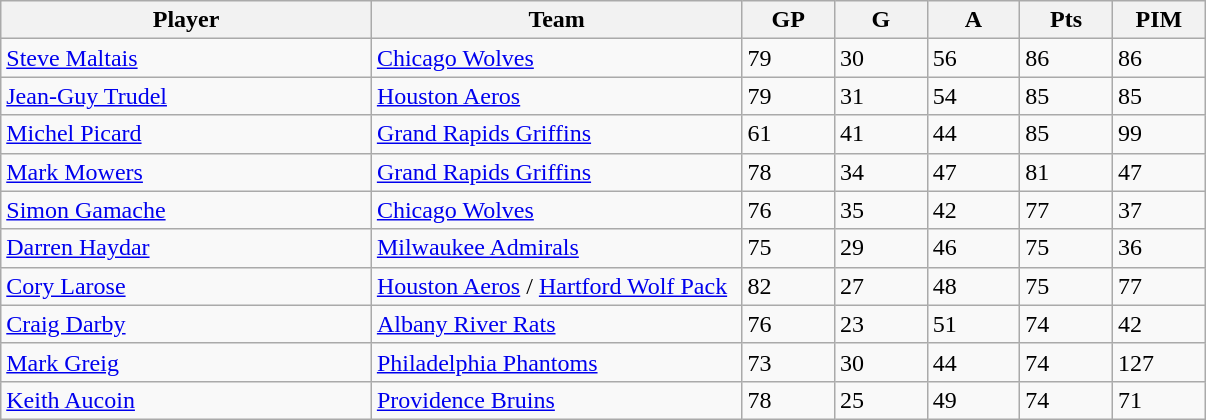<table class="wikitable">
<tr>
<th bgcolor="#DDDDFF" width="30%">Player</th>
<th bgcolor="#DDDDFF" width="30%">Team</th>
<th bgcolor="#DDDDFF" width="7.5%">GP</th>
<th bgcolor="#DDDDFF" width="7.5%">G</th>
<th bgcolor="#DDDDFF" width="7.5%">A</th>
<th bgcolor="#DDDDFF" width="7.5%">Pts</th>
<th bgcolor="#DDDDFF" width="7.5%">PIM</th>
</tr>
<tr>
<td><a href='#'>Steve Maltais</a></td>
<td><a href='#'>Chicago Wolves</a></td>
<td>79</td>
<td>30</td>
<td>56</td>
<td>86</td>
<td>86</td>
</tr>
<tr>
<td><a href='#'>Jean-Guy Trudel</a></td>
<td><a href='#'>Houston Aeros</a></td>
<td>79</td>
<td>31</td>
<td>54</td>
<td>85</td>
<td>85</td>
</tr>
<tr>
<td><a href='#'>Michel Picard</a></td>
<td><a href='#'>Grand Rapids Griffins</a></td>
<td>61</td>
<td>41</td>
<td>44</td>
<td>85</td>
<td>99</td>
</tr>
<tr>
<td><a href='#'>Mark Mowers</a></td>
<td><a href='#'>Grand Rapids Griffins</a></td>
<td>78</td>
<td>34</td>
<td>47</td>
<td>81</td>
<td>47</td>
</tr>
<tr>
<td><a href='#'>Simon Gamache</a></td>
<td><a href='#'>Chicago Wolves</a></td>
<td>76</td>
<td>35</td>
<td>42</td>
<td>77</td>
<td>37</td>
</tr>
<tr>
<td><a href='#'>Darren Haydar</a></td>
<td><a href='#'>Milwaukee Admirals</a></td>
<td>75</td>
<td>29</td>
<td>46</td>
<td>75</td>
<td>36</td>
</tr>
<tr>
<td><a href='#'>Cory Larose</a></td>
<td><a href='#'>Houston Aeros</a> / <a href='#'>Hartford Wolf Pack</a></td>
<td>82</td>
<td>27</td>
<td>48</td>
<td>75</td>
<td>77</td>
</tr>
<tr>
<td><a href='#'>Craig Darby</a></td>
<td><a href='#'>Albany River Rats</a></td>
<td>76</td>
<td>23</td>
<td>51</td>
<td>74</td>
<td>42</td>
</tr>
<tr>
<td><a href='#'>Mark Greig</a></td>
<td><a href='#'>Philadelphia Phantoms</a></td>
<td>73</td>
<td>30</td>
<td>44</td>
<td>74</td>
<td>127</td>
</tr>
<tr>
<td><a href='#'>Keith Aucoin</a></td>
<td><a href='#'>Providence Bruins</a></td>
<td>78</td>
<td>25</td>
<td>49</td>
<td>74</td>
<td>71</td>
</tr>
</table>
